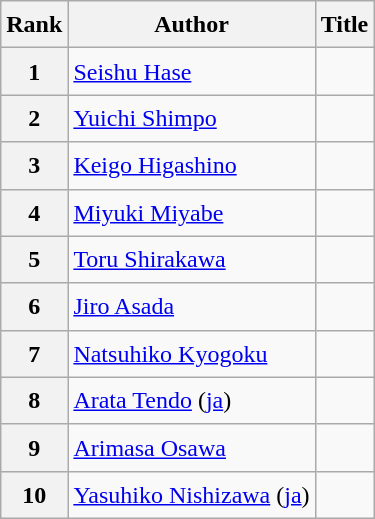<table class="wikitable sortable" style="font-size:1.00em; line-height:1.5em;">
<tr>
<th>Rank</th>
<th>Author</th>
<th>Title</th>
</tr>
<tr>
<th>1</th>
<td><a href='#'>Seishu Hase</a></td>
<td></td>
</tr>
<tr>
<th>2</th>
<td><a href='#'>Yuichi Shimpo</a></td>
<td></td>
</tr>
<tr>
<th>3</th>
<td><a href='#'>Keigo Higashino</a></td>
<td></td>
</tr>
<tr>
<th>4</th>
<td><a href='#'>Miyuki Miyabe</a></td>
<td></td>
</tr>
<tr>
<th>5</th>
<td><a href='#'>Toru Shirakawa</a></td>
<td></td>
</tr>
<tr>
<th>6</th>
<td><a href='#'>Jiro Asada</a></td>
<td></td>
</tr>
<tr>
<th>7</th>
<td><a href='#'>Natsuhiko Kyogoku</a></td>
<td></td>
</tr>
<tr>
<th>8</th>
<td><a href='#'>Arata Tendo</a> (<a href='#'>ja</a>)</td>
<td></td>
</tr>
<tr>
<th>9</th>
<td><a href='#'>Arimasa Osawa</a></td>
<td></td>
</tr>
<tr>
<th>10</th>
<td><a href='#'>Yasuhiko Nishizawa</a> (<a href='#'>ja</a>)</td>
<td></td>
</tr>
</table>
